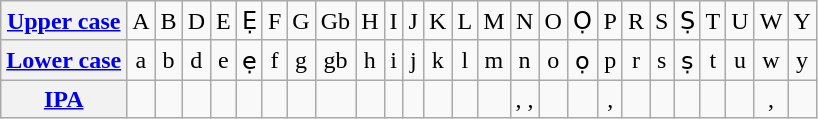<table class="wikitable">
<tr align=center>
<th scope="row"><a href='#'>Upper case</a></th>
<td>A</td>
<td>B</td>
<td>D</td>
<td>E</td>
<td>Ẹ</td>
<td>F</td>
<td>G</td>
<td>Gb</td>
<td>H</td>
<td>I</td>
<td>J</td>
<td>K</td>
<td>L</td>
<td>M</td>
<td>N</td>
<td>O</td>
<td>Ọ</td>
<td>P</td>
<td>R</td>
<td>S</td>
<td>Ṣ</td>
<td>T</td>
<td>U</td>
<td>W</td>
<td>Y</td>
</tr>
<tr align=center>
<th scope="row"><a href='#'>Lower case</a></th>
<td>a</td>
<td>b</td>
<td>d</td>
<td>e</td>
<td>ẹ</td>
<td>f</td>
<td>g</td>
<td>gb</td>
<td>h</td>
<td>i</td>
<td>j</td>
<td>k</td>
<td>l</td>
<td>m</td>
<td>n</td>
<td>o</td>
<td>ọ</td>
<td>p</td>
<td>r</td>
<td>s</td>
<td>ṣ</td>
<td>t</td>
<td>u</td>
<td>w</td>
<td>y</td>
</tr>
<tr align=center>
<th scope="row"><a href='#'>IPA</a></th>
<td></td>
<td></td>
<td></td>
<td></td>
<td></td>
<td></td>
<td></td>
<td></td>
<td></td>
<td></td>
<td></td>
<td></td>
<td></td>
<td></td>
<td>, , </td>
<td></td>
<td></td>
<td>, </td>
<td></td>
<td></td>
<td></td>
<td></td>
<td></td>
<td>, </td>
<td></td>
</tr>
</table>
